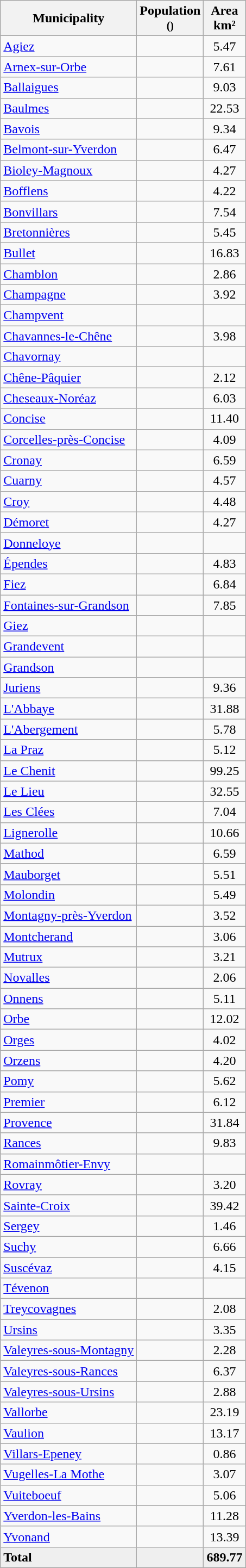<table class="wikitable sortable">
<tr>
<th>Municipality</th>
<th>Population<br><small>()</small></th>
<th>Area <br>km²</th>
</tr>
<tr>
<td><a href='#'>Agiez</a></td>
<td align="center"></td>
<td align="center">5.47</td>
</tr>
<tr>
<td><a href='#'>Arnex-sur-Orbe</a></td>
<td align="center"></td>
<td align="center">7.61</td>
</tr>
<tr>
<td><a href='#'>Ballaigues</a></td>
<td align="center"></td>
<td align="center">9.03</td>
</tr>
<tr>
<td><a href='#'>Baulmes</a></td>
<td align="center"></td>
<td align="center">22.53</td>
</tr>
<tr>
<td><a href='#'>Bavois</a></td>
<td align="center"></td>
<td align="center">9.34</td>
</tr>
<tr>
<td><a href='#'>Belmont-sur-Yverdon</a></td>
<td align="center"></td>
<td align="center">6.47</td>
</tr>
<tr>
<td><a href='#'>Bioley-Magnoux</a></td>
<td align="center"></td>
<td align="center">4.27</td>
</tr>
<tr>
<td><a href='#'>Bofflens</a></td>
<td align="center"></td>
<td align="center">4.22</td>
</tr>
<tr>
<td><a href='#'>Bonvillars</a></td>
<td align="center"></td>
<td align="center">7.54</td>
</tr>
<tr>
<td><a href='#'>Bretonnières</a></td>
<td align="center"></td>
<td align="center">5.45</td>
</tr>
<tr>
<td><a href='#'>Bullet</a></td>
<td align="center"></td>
<td align="center">16.83</td>
</tr>
<tr>
<td><a href='#'>Chamblon</a></td>
<td align="center"></td>
<td align="center">2.86</td>
</tr>
<tr>
<td><a href='#'>Champagne</a></td>
<td align="center"></td>
<td align="center">3.92</td>
</tr>
<tr>
<td><a href='#'>Champvent</a></td>
<td align="center"></td>
<td align="center"></td>
</tr>
<tr>
<td><a href='#'>Chavannes-le-Chêne</a></td>
<td align="center"></td>
<td align="center">3.98</td>
</tr>
<tr>
<td><a href='#'>Chavornay</a></td>
<td align="center"></td>
<td align="center"></td>
</tr>
<tr>
<td><a href='#'>Chêne-Pâquier</a></td>
<td align="center"></td>
<td align="center">2.12</td>
</tr>
<tr>
<td><a href='#'>Cheseaux-Noréaz</a></td>
<td align="center"></td>
<td align="center">6.03</td>
</tr>
<tr>
<td><a href='#'>Concise</a></td>
<td align="center"></td>
<td align="center">11.40</td>
</tr>
<tr>
<td><a href='#'>Corcelles-près-Concise</a></td>
<td align="center"></td>
<td align="center">4.09</td>
</tr>
<tr>
<td><a href='#'>Cronay</a></td>
<td align="center"></td>
<td align="center">6.59</td>
</tr>
<tr>
<td><a href='#'>Cuarny</a></td>
<td align="center"></td>
<td align="center">4.57</td>
</tr>
<tr>
<td><a href='#'>Croy</a></td>
<td align="center"></td>
<td align="center">4.48</td>
</tr>
<tr>
<td><a href='#'>Démoret</a></td>
<td align="center"></td>
<td align="center">4.27</td>
</tr>
<tr>
<td><a href='#'>Donneloye</a></td>
<td align="center"></td>
<td align="center"></td>
</tr>
<tr>
<td><a href='#'>Épendes</a></td>
<td align="center"></td>
<td align="center">4.83</td>
</tr>
<tr>
<td><a href='#'>Fiez</a></td>
<td align="center"></td>
<td align="center">6.84</td>
</tr>
<tr>
<td><a href='#'>Fontaines-sur-Grandson</a></td>
<td align="center"></td>
<td align="center">7.85</td>
</tr>
<tr>
<td><a href='#'>Giez</a></td>
<td align="center"></td>
<td align="center"></td>
</tr>
<tr>
<td><a href='#'>Grandevent</a></td>
<td align="center"></td>
<td align="center"></td>
</tr>
<tr>
<td><a href='#'>Grandson</a></td>
<td align="center"></td>
<td align="center"></td>
</tr>
<tr>
<td><a href='#'>Juriens</a></td>
<td align="center"></td>
<td align="center">9.36</td>
</tr>
<tr>
<td><a href='#'>L'Abbaye</a></td>
<td align="center"></td>
<td align="center">31.88</td>
</tr>
<tr>
<td><a href='#'>L'Abergement</a></td>
<td align="center"></td>
<td align="center">5.78</td>
</tr>
<tr>
<td><a href='#'>La Praz</a></td>
<td align="center"></td>
<td align="center">5.12</td>
</tr>
<tr>
<td><a href='#'>Le Chenit</a></td>
<td align="center"></td>
<td align="center">99.25</td>
</tr>
<tr>
<td><a href='#'>Le Lieu</a></td>
<td align="center"></td>
<td align="center">32.55</td>
</tr>
<tr>
<td><a href='#'>Les Clées</a></td>
<td align="center"></td>
<td align="center">7.04</td>
</tr>
<tr>
<td><a href='#'>Lignerolle</a></td>
<td align="center"></td>
<td align="center">10.66</td>
</tr>
<tr>
<td><a href='#'>Mathod</a></td>
<td align="center"></td>
<td align="center">6.59</td>
</tr>
<tr>
<td><a href='#'>Mauborget</a></td>
<td align="center"></td>
<td align="center">5.51</td>
</tr>
<tr>
<td><a href='#'>Molondin</a></td>
<td align="center"></td>
<td align="center">5.49</td>
</tr>
<tr>
<td><a href='#'>Montagny-près-Yverdon</a></td>
<td align="center"></td>
<td align="center">3.52</td>
</tr>
<tr>
<td><a href='#'>Montcherand</a></td>
<td align="center"></td>
<td align="center">3.06</td>
</tr>
<tr>
<td><a href='#'>Mutrux</a></td>
<td align="center"></td>
<td align="center">3.21</td>
</tr>
<tr>
<td><a href='#'>Novalles</a></td>
<td align="center"></td>
<td align="center">2.06</td>
</tr>
<tr>
<td><a href='#'>Onnens</a></td>
<td align="center"></td>
<td align="center">5.11</td>
</tr>
<tr>
<td><a href='#'>Orbe</a></td>
<td align="center"></td>
<td align="center">12.02</td>
</tr>
<tr>
<td><a href='#'>Orges</a></td>
<td align="center"></td>
<td align="center">4.02</td>
</tr>
<tr>
<td><a href='#'>Orzens</a></td>
<td align="center"></td>
<td align="center">4.20</td>
</tr>
<tr>
<td><a href='#'>Pomy</a></td>
<td align="center"></td>
<td align="center">5.62</td>
</tr>
<tr>
<td><a href='#'>Premier</a></td>
<td align="center"></td>
<td align="center">6.12</td>
</tr>
<tr>
<td><a href='#'>Provence</a></td>
<td align="center"></td>
<td align="center">31.84</td>
</tr>
<tr>
<td><a href='#'>Rances</a></td>
<td align="center"></td>
<td align="center">9.83</td>
</tr>
<tr>
<td><a href='#'>Romainmôtier-Envy</a></td>
<td align="center"></td>
<td align="center"></td>
</tr>
<tr>
<td><a href='#'>Rovray</a></td>
<td align="center"></td>
<td align="center">3.20</td>
</tr>
<tr>
<td><a href='#'>Sainte-Croix</a></td>
<td align="center"></td>
<td align="center">39.42</td>
</tr>
<tr>
<td><a href='#'>Sergey</a></td>
<td align="center"></td>
<td align="center">1.46</td>
</tr>
<tr>
<td><a href='#'>Suchy</a></td>
<td align="center"></td>
<td align="center">6.66</td>
</tr>
<tr>
<td><a href='#'>Suscévaz</a></td>
<td align="center"></td>
<td align="center">4.15</td>
</tr>
<tr>
<td><a href='#'>Tévenon</a></td>
<td align="center"></td>
<td align="center"></td>
</tr>
<tr>
<td><a href='#'>Treycovagnes</a></td>
<td align="center"></td>
<td align="center">2.08</td>
</tr>
<tr>
<td><a href='#'>Ursins</a></td>
<td align="center"></td>
<td align="center">3.35</td>
</tr>
<tr>
<td><a href='#'>Valeyres-sous-Montagny</a></td>
<td align="center"></td>
<td align="center">2.28</td>
</tr>
<tr>
<td><a href='#'>Valeyres-sous-Rances</a></td>
<td align="center"></td>
<td align="center">6.37</td>
</tr>
<tr>
<td><a href='#'>Valeyres-sous-Ursins</a></td>
<td align="center"></td>
<td align="center">2.88</td>
</tr>
<tr>
<td><a href='#'>Vallorbe</a></td>
<td align="center"></td>
<td align="center">23.19</td>
</tr>
<tr>
<td><a href='#'>Vaulion</a></td>
<td align="center"></td>
<td align="center">13.17</td>
</tr>
<tr>
<td><a href='#'>Villars-Epeney</a></td>
<td align="center"></td>
<td align="center">0.86</td>
</tr>
<tr>
<td><a href='#'>Vugelles-La Mothe</a></td>
<td align="center"></td>
<td align="center">3.07</td>
</tr>
<tr>
<td><a href='#'>Vuiteboeuf</a></td>
<td align="center"></td>
<td align="center">5.06</td>
</tr>
<tr>
<td><a href='#'>Yverdon-les-Bains</a></td>
<td align="center"></td>
<td align="center">11.28</td>
</tr>
<tr>
<td><a href='#'>Yvonand</a></td>
<td align="center"></td>
<td align="center">13.39</td>
</tr>
<tr>
<td bgcolor="#EFEFEF"><strong>Total</strong></td>
<td bgcolor="#EFEFEF" align="center"></td>
<td bgcolor="#EFEFEF" align="center"><strong>689.77</strong></td>
</tr>
</table>
